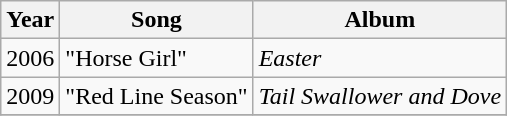<table class="wikitable">
<tr>
<th>Year</th>
<th>Song</th>
<th>Album</th>
</tr>
<tr>
<td>2006</td>
<td>"Horse Girl"</td>
<td><em>Easter</em></td>
</tr>
<tr>
<td>2009</td>
<td>"Red Line Season"</td>
<td><em>Tail Swallower and Dove</em></td>
</tr>
<tr>
</tr>
</table>
